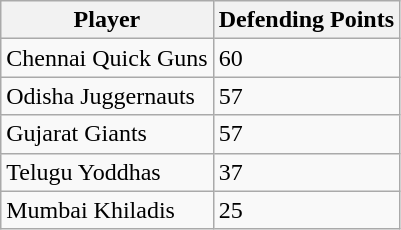<table class="wikitable">
<tr>
<th>Player</th>
<th>Defending Points</th>
</tr>
<tr>
<td>Chennai Quick Guns</td>
<td>60</td>
</tr>
<tr>
<td>Odisha Juggernauts</td>
<td>57</td>
</tr>
<tr>
<td>Gujarat Giants</td>
<td>57</td>
</tr>
<tr>
<td>Telugu Yoddhas</td>
<td>37</td>
</tr>
<tr>
<td>Mumbai Khiladis</td>
<td>25</td>
</tr>
</table>
